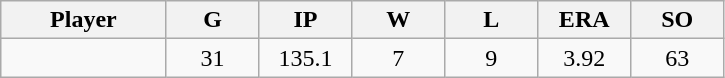<table class="wikitable sortable">
<tr>
<th bgcolor="#DDDDFF" width="16%">Player</th>
<th bgcolor="#DDDDFF" width="9%">G</th>
<th bgcolor="#DDDDFF" width="9%">IP</th>
<th bgcolor="#DDDDFF" width="9%">W</th>
<th bgcolor="#DDDDFF" width="9%">L</th>
<th bgcolor="#DDDDFF" width="9%">ERA</th>
<th bgcolor="#DDDDFF" width="9%">SO</th>
</tr>
<tr align="center">
<td></td>
<td>31</td>
<td>135.1</td>
<td>7</td>
<td>9</td>
<td>3.92</td>
<td>63</td>
</tr>
</table>
